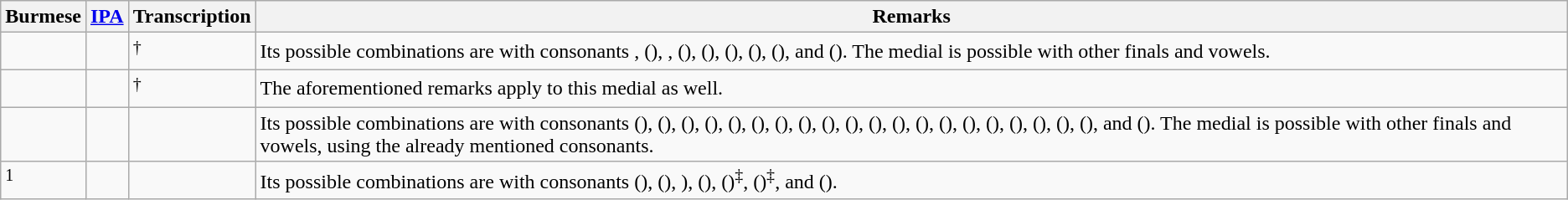<table class="wikitable">
<tr>
<th>Burmese</th>
<th><a href='#'>IPA</a></th>
<th>Transcription</th>
<th>Remarks</th>
</tr>
<tr>
<td></td>
<td></td>
<td><sup>†</sup></td>
<td>Its possible combinations are with consonants , (), , (),  (),  (),  (),  (), and  (). The medial is possible with other finals and vowels.</td>
</tr>
<tr>
<td></td>
<td></td>
<td><sup>†</sup></td>
<td>The aforementioned remarks apply to this medial as well.</td>
</tr>
<tr>
<td></td>
<td></td>
<td></td>
<td>Its possible combinations are with consonants  (),  (),  (),  (),  (),  (),  (),  (),  (),  (),  (),  (),  (),  (),  (),  (),  (),  (),  (),  (), and  (). The medial is possible with other finals and vowels, using the already mentioned consonants.</td>
</tr>
<tr>
<td><sup>1</sup></td>
<td></td>
<td></td>
<td>Its possible combinations are with consonants  (),  (),  ),  (),  ()<sup>‡</sup>,  ()<sup>‡</sup>, and  ().</td>
</tr>
</table>
